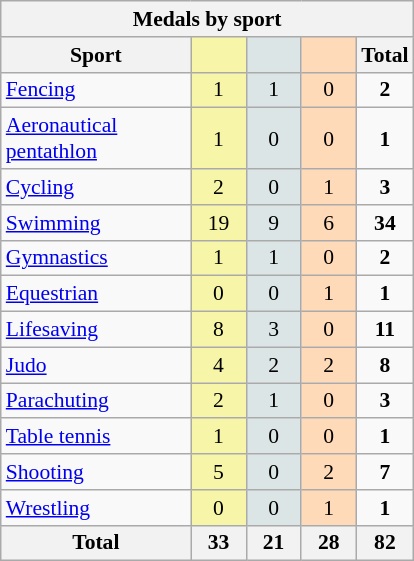<table class="wikitable" style="font-size:90%; text-align:center;">
<tr>
<th colspan="5">Medals by sport</th>
</tr>
<tr>
<th width="120">Sport</th>
<th scope="col" width="30" style="background:#F7F6A8;"></th>
<th scope="col" width="30" style="background:#DCE5E5;"></th>
<th scope="col" width="30" style="background:#FFDAB9;"></th>
<th width="30">Total</th>
</tr>
<tr>
<td align="left"><a href='#'>Fencing</a></td>
<td style="background:#F7F6A8;">1</td>
<td style="background:#DCE5E5;">1</td>
<td style="background:#FFDAB9;">0</td>
<td><strong>2</strong></td>
</tr>
<tr>
<td align="left"><a href='#'>Aeronautical pentathlon</a></td>
<td style="background:#F7F6A8;">1</td>
<td style="background:#DCE5E5;">0</td>
<td style="background:#FFDAB9;">0</td>
<td><strong>1</strong></td>
</tr>
<tr>
<td align="left"><a href='#'>Cycling</a></td>
<td style="background:#F7F6A8;">2</td>
<td style="background:#DCE5E5;">0</td>
<td style="background:#FFDAB9;">1</td>
<td><strong>3</strong></td>
</tr>
<tr>
<td align="left"><a href='#'>Swimming</a></td>
<td style="background:#F7F6A8;">19</td>
<td style="background:#DCE5E5;">9</td>
<td style="background:#FFDAB9;">6</td>
<td><strong>34</strong></td>
</tr>
<tr>
<td align="left"><a href='#'>Gymnastics</a></td>
<td style="background:#F7F6A8;">1</td>
<td style="background:#DCE5E5;">1</td>
<td style="background:#FFDAB9;">0</td>
<td><strong>2</strong></td>
</tr>
<tr>
<td align="left"><a href='#'>Equestrian</a></td>
<td style="background:#F7F6A8;">0</td>
<td style="background:#DCE5E5;">0</td>
<td style="background:#FFDAB9;">1</td>
<td><strong>1</strong></td>
</tr>
<tr>
<td align="left"><a href='#'>Lifesaving</a></td>
<td style="background:#F7F6A8;">8</td>
<td style="background:#DCE5E5;">3</td>
<td style="background:#FFDAB9;">0</td>
<td><strong>11</strong></td>
</tr>
<tr>
<td align="left"><a href='#'>Judo</a></td>
<td style="background:#F7F6A8;">4</td>
<td style="background:#DCE5E5;">2</td>
<td style="background:#FFDAB9;">2</td>
<td><strong>8</strong></td>
</tr>
<tr>
<td align="left"><a href='#'>Parachuting</a></td>
<td style="background:#F7F6A8;">2</td>
<td style="background:#DCE5E5;">1</td>
<td style="background:#FFDAB9;">0</td>
<td><strong>3</strong></td>
</tr>
<tr>
<td align="left"><a href='#'>Table tennis</a></td>
<td style="background:#F7F6A8;">1</td>
<td style="background:#DCE5E5;">0</td>
<td style="background:#FFDAB9;">0</td>
<td><strong>1</strong></td>
</tr>
<tr>
<td align="left"><a href='#'>Shooting</a></td>
<td style="background:#F7F6A8;">5</td>
<td style="background:#DCE5E5;">0</td>
<td style="background:#FFDAB9;">2</td>
<td><strong>7</strong></td>
</tr>
<tr>
<td align="left"><a href='#'>Wrestling</a></td>
<td style="background:#F7F6A8;">0</td>
<td style="background:#DCE5E5;">0</td>
<td style="background:#FFDAB9;">1</td>
<td><strong>1</strong></td>
</tr>
<tr class="sortbottom">
<th>Total</th>
<th>33</th>
<th>21</th>
<th>28</th>
<th>82</th>
</tr>
</table>
